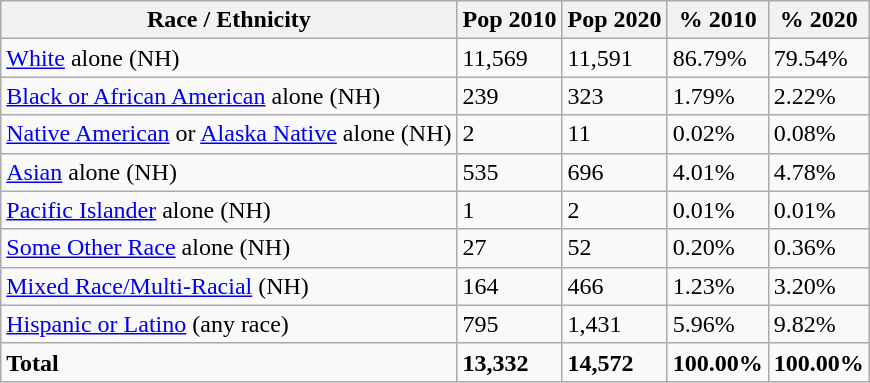<table class="wikitable">
<tr>
<th>Race / Ethnicity</th>
<th>Pop 2010</th>
<th>Pop 2020</th>
<th>% 2010</th>
<th>% 2020</th>
</tr>
<tr>
<td><a href='#'>White</a> alone (NH)</td>
<td>11,569</td>
<td>11,591</td>
<td>86.79%</td>
<td>79.54%</td>
</tr>
<tr>
<td><a href='#'>Black or African American</a> alone (NH)</td>
<td>239</td>
<td>323</td>
<td>1.79%</td>
<td>2.22%</td>
</tr>
<tr>
<td><a href='#'>Native American</a> or <a href='#'>Alaska Native</a> alone (NH)</td>
<td>2</td>
<td>11</td>
<td>0.02%</td>
<td>0.08%</td>
</tr>
<tr>
<td><a href='#'>Asian</a> alone (NH)</td>
<td>535</td>
<td>696</td>
<td>4.01%</td>
<td>4.78%</td>
</tr>
<tr>
<td><a href='#'>Pacific Islander</a> alone (NH)</td>
<td>1</td>
<td>2</td>
<td>0.01%</td>
<td>0.01%</td>
</tr>
<tr>
<td><a href='#'>Some Other Race</a> alone (NH)</td>
<td>27</td>
<td>52</td>
<td>0.20%</td>
<td>0.36%</td>
</tr>
<tr>
<td><a href='#'>Mixed Race/Multi-Racial</a> (NH)</td>
<td>164</td>
<td>466</td>
<td>1.23%</td>
<td>3.20%</td>
</tr>
<tr>
<td><a href='#'>Hispanic or Latino</a> (any race)</td>
<td>795</td>
<td>1,431</td>
<td>5.96%</td>
<td>9.82%</td>
</tr>
<tr>
<td><strong>Total</strong></td>
<td><strong>13,332</strong></td>
<td><strong>14,572</strong></td>
<td><strong>100.00%</strong></td>
<td><strong>100.00%</strong></td>
</tr>
</table>
